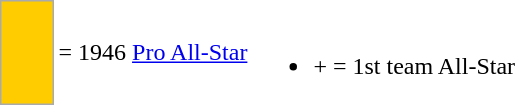<table>
<tr>
<td style="background-color:#FFCC00; border:1px solid #aaaaaa; width:2em;"></td>
<td>= 1946 <a href='#'>Pro All-Star</a></td>
<td><br><ul><li>+ = 1st team All-Star</li></ul></td>
</tr>
</table>
